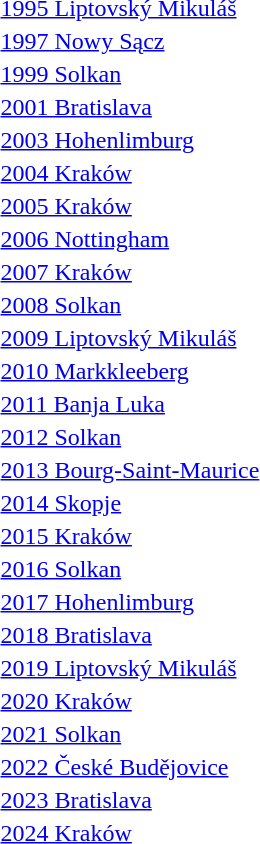<table>
<tr>
<td><a href='#'>1995 Liptovský Mikuláš</a></td>
<td></td>
<td></td>
<td></td>
</tr>
<tr>
<td><a href='#'>1997 Nowy Sącz</a></td>
<td></td>
<td></td>
<td></td>
</tr>
<tr>
<td><a href='#'>1999 Solkan</a></td>
<td></td>
<td></td>
<td></td>
</tr>
<tr>
<td><a href='#'>2001 Bratislava</a></td>
<td></td>
<td></td>
<td></td>
</tr>
<tr>
<td><a href='#'>2003 Hohenlimburg</a></td>
<td></td>
<td></td>
<td></td>
</tr>
<tr>
<td><a href='#'>2004 Kraków</a></td>
<td></td>
<td></td>
<td></td>
</tr>
<tr>
<td><a href='#'>2005 Kraków</a></td>
<td></td>
<td></td>
<td></td>
</tr>
<tr>
<td><a href='#'>2006 Nottingham</a></td>
<td></td>
<td></td>
<td></td>
</tr>
<tr>
<td><a href='#'>2007 Kraków</a></td>
<td></td>
<td></td>
<td></td>
</tr>
<tr>
<td><a href='#'>2008 Solkan</a></td>
<td></td>
<td></td>
<td></td>
</tr>
<tr>
<td><a href='#'>2009 Liptovský Mikuláš</a></td>
<td></td>
<td></td>
<td></td>
</tr>
<tr>
<td><a href='#'>2010 Markkleeberg</a></td>
<td></td>
<td></td>
<td></td>
</tr>
<tr>
<td><a href='#'>2011 Banja Luka</a></td>
<td></td>
<td></td>
<td></td>
</tr>
<tr>
<td><a href='#'>2012 Solkan</a></td>
<td></td>
<td></td>
<td></td>
</tr>
<tr>
<td><a href='#'>2013 Bourg-Saint-Maurice</a></td>
<td></td>
<td></td>
<td></td>
</tr>
<tr>
<td><a href='#'>2014 Skopje</a></td>
<td></td>
<td></td>
<td></td>
</tr>
<tr>
<td><a href='#'>2015 Kraków</a></td>
<td></td>
<td></td>
<td></td>
</tr>
<tr>
<td><a href='#'>2016 Solkan</a></td>
<td></td>
<td></td>
<td></td>
</tr>
<tr>
<td><a href='#'>2017 Hohenlimburg</a></td>
<td></td>
<td></td>
<td></td>
</tr>
<tr>
<td><a href='#'>2018 Bratislava</a></td>
<td></td>
<td></td>
<td></td>
</tr>
<tr>
<td><a href='#'>2019 Liptovský Mikuláš</a></td>
<td></td>
<td></td>
<td></td>
</tr>
<tr>
<td><a href='#'>2020 Kraków</a></td>
<td></td>
<td></td>
<td></td>
</tr>
<tr>
<td><a href='#'>2021 Solkan</a></td>
<td></td>
<td></td>
<td></td>
</tr>
<tr>
<td><a href='#'>2022 České Budějovice</a></td>
<td></td>
<td></td>
<td></td>
</tr>
<tr>
<td><a href='#'>2023 Bratislava</a></td>
<td></td>
<td></td>
<td></td>
</tr>
<tr>
<td><a href='#'>2024 Kraków</a></td>
<td></td>
<td></td>
<td></td>
</tr>
</table>
